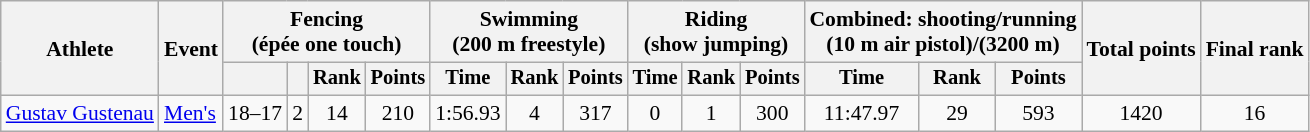<table class="wikitable" style="font-size:90%">
<tr>
<th rowspan="2">Athlete</th>
<th rowspan="2">Event</th>
<th colspan=4>Fencing<br><span>(épée one touch)</span></th>
<th colspan=3>Swimming<br><span>(200 m freestyle)</span></th>
<th colspan=3>Riding<br><span>(show jumping)</span></th>
<th colspan=3>Combined: shooting/running<br><span>(10 m air pistol)/(3200 m)</span></th>
<th rowspan=2>Total points</th>
<th rowspan=2>Final rank</th>
</tr>
<tr style="font-size:95%">
<th></th>
<th></th>
<th>Rank</th>
<th>Points</th>
<th>Time</th>
<th>Rank</th>
<th>Points</th>
<th>Time</th>
<th>Rank</th>
<th>Points</th>
<th>Time</th>
<th>Rank</th>
<th>Points</th>
</tr>
<tr align=center>
<td align=left><a href='#'>Gustav Gustenau</a></td>
<td align=left><a href='#'>Men's</a></td>
<td>18–17</td>
<td>2</td>
<td>14</td>
<td>210</td>
<td>1:56.93</td>
<td>4</td>
<td>317</td>
<td>0</td>
<td>1</td>
<td>300</td>
<td>11:47.97</td>
<td>29</td>
<td>593</td>
<td>1420</td>
<td>16</td>
</tr>
</table>
